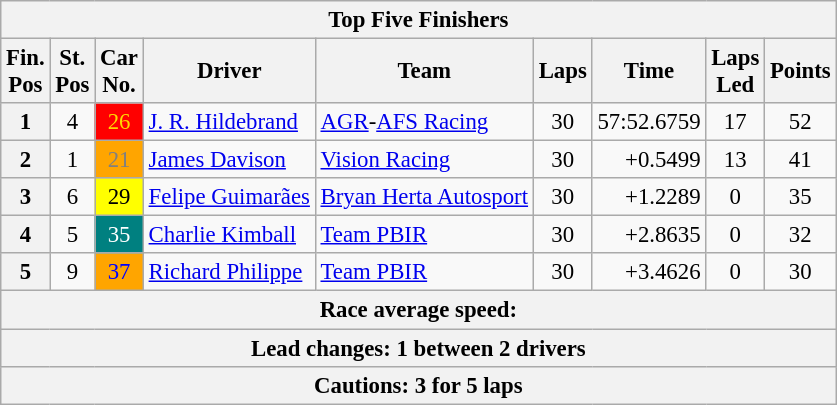<table class="wikitable" style="font-size:95%;">
<tr>
<th colspan=9>Top Five Finishers</th>
</tr>
<tr>
<th>Fin.<br>Pos</th>
<th>St.<br>Pos</th>
<th>Car<br>No.</th>
<th>Driver</th>
<th>Team</th>
<th>Laps</th>
<th>Time</th>
<th>Laps<br>Led</th>
<th>Points</th>
</tr>
<tr>
<th>1</th>
<td align=center>4</td>
<td style="background:red; color:gold;" align=center>26</td>
<td> <a href='#'>J. R. Hildebrand</a></td>
<td><a href='#'>AGR</a>-<a href='#'>AFS Racing</a></td>
<td align=center>30</td>
<td align=right>57:52.6759</td>
<td align=center>17</td>
<td align=center>52</td>
</tr>
<tr>
<th>2</th>
<td align=center>1</td>
<td style="background:orange; color:grey;" align=center>21</td>
<td> <a href='#'>James Davison</a></td>
<td><a href='#'>Vision Racing</a></td>
<td align=center>30</td>
<td align=right>+0.5499</td>
<td align=center>13</td>
<td align=center>41</td>
</tr>
<tr>
<th>3</th>
<td align=center>6</td>
<td style="background:yellow; color:black;" align=center>29</td>
<td> <a href='#'>Felipe Guimarães</a></td>
<td><a href='#'>Bryan Herta Autosport</a></td>
<td align=center>30</td>
<td align=right>+1.2289</td>
<td align=center>0</td>
<td align=center>35</td>
</tr>
<tr>
<th>4</th>
<td align=center>5</td>
<td style="background:teal; color:white;" align=center>35</td>
<td> <a href='#'>Charlie Kimball</a></td>
<td><a href='#'>Team PBIR</a></td>
<td align=center>30</td>
<td align=right>+2.8635</td>
<td align=center>0</td>
<td align=center>32</td>
</tr>
<tr>
<th>5</th>
<td align=center>9</td>
<td style="background:orange; color:blue;" align=center>37</td>
<td> <a href='#'>Richard Philippe</a></td>
<td><a href='#'>Team PBIR</a></td>
<td align=center>30</td>
<td align=right>+3.4626</td>
<td align=center>0</td>
<td align=center>30</td>
</tr>
<tr>
<th colspan=9>Race average speed: </th>
</tr>
<tr>
<th colspan=9>Lead changes: 1 between 2 drivers</th>
</tr>
<tr>
<th colspan=9>Cautions: 3 for 5 laps</th>
</tr>
</table>
